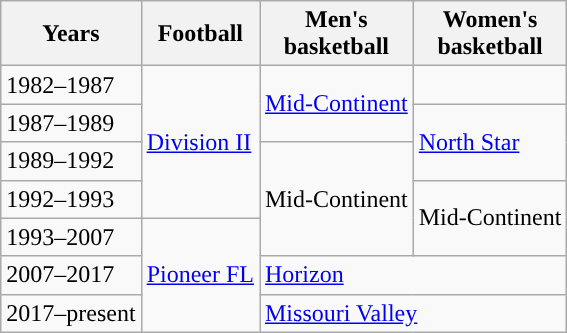<table class="wikitable"; style= "text-align: ">
<tr>
<th width=px>Years</th>
<th width=px>Football</th>
<th width=px>Men's<br>basketball</th>
<th width=px>Women's<br>basketball</th>
</tr>
<tr>
<td>1982–1987</td>
<td rowspan="4"><a href='#'>Division II</a></td>
<td rowspan="2"><a href='#'>Mid-Continent</a></td>
<td></td>
</tr>
<tr>
<td>1987–1989</td>
<td rowspan="2"><a href='#'>North Star</a></td>
</tr>
<tr>
<td>1989–1992</td>
<td rowspan="3">Mid-Continent</td>
</tr>
<tr>
<td>1992–1993</td>
<td rowspan="2">Mid-Continent</td>
</tr>
<tr>
<td>1993–2007</td>
<td rowspan="3"><a href='#'>Pioneer FL</a></td>
</tr>
<tr>
<td>2007–2017</td>
<td colspan="2"><a href='#'>Horizon</a></td>
</tr>
<tr>
<td>2017–present</td>
<td colspan="2"><a href='#'>Missouri Valley</a></td>
</tr>
</table>
